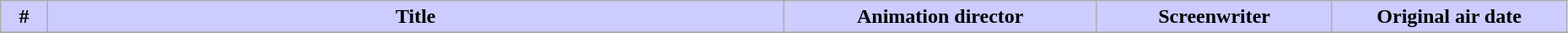<table class="wikitable" width="98%">
<tr>
<th style="background: #CCF" width="3%;">#</th>
<th style="background: #CCF">Title</th>
<th style="background: #CCF" width="20%;">Animation director</th>
<th style="background: #CCF" width="15%;">Screenwriter</th>
<th style="background: #CCF" width="15%;">Original air date</th>
</tr>
<tr>
</tr>
</table>
